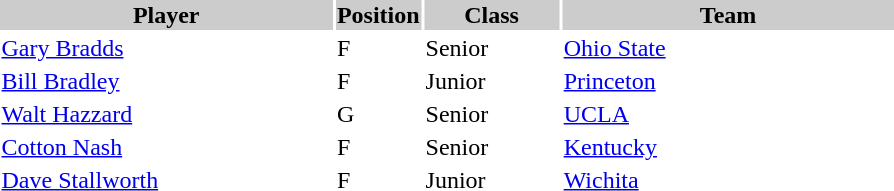<table style="width:600px" "border:'1' 'solid' 'gray'">
<tr>
<th style="background:#CCCCCC;width:40%">Player</th>
<th style="background:#CCCCCC;width:4%">Position</th>
<th style="background:#CCCCCC;width:16%">Class</th>
<th style="background:#CCCCCC;width:40%">Team</th>
</tr>
<tr>
<td><a href='#'>Gary Bradds</a></td>
<td>F</td>
<td>Senior</td>
<td><a href='#'>Ohio State</a></td>
</tr>
<tr>
<td><a href='#'>Bill Bradley</a></td>
<td>F</td>
<td>Junior</td>
<td><a href='#'>Princeton</a></td>
</tr>
<tr>
<td><a href='#'>Walt Hazzard</a></td>
<td>G</td>
<td>Senior</td>
<td><a href='#'>UCLA</a></td>
</tr>
<tr>
<td><a href='#'>Cotton Nash</a></td>
<td>F</td>
<td>Senior</td>
<td><a href='#'>Kentucky</a></td>
</tr>
<tr>
<td><a href='#'>Dave Stallworth</a></td>
<td>F</td>
<td>Junior</td>
<td><a href='#'>Wichita</a></td>
</tr>
</table>
